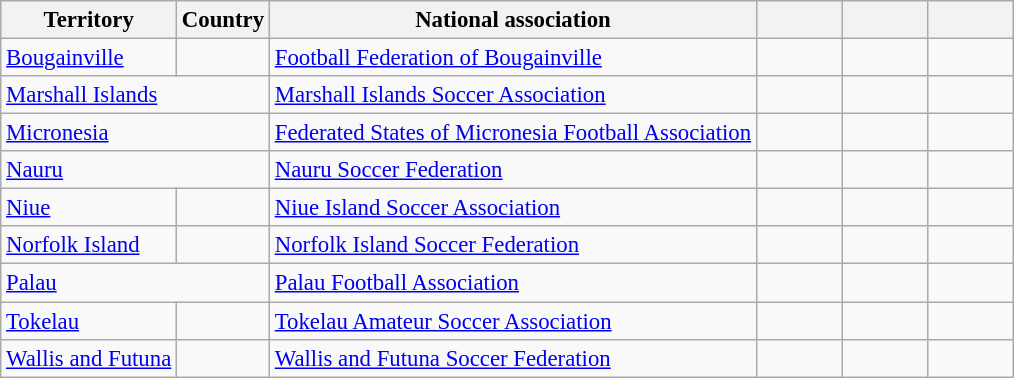<table class="wikitable sortable" style="font-size: 95%;">
<tr>
<th scope="row">Territory</th>
<th scope="row">Country</th>
<th scope="row">National association</th>
<th scope="row" width="50"></th>
<th scope="row" width="50"></th>
<th scope="row" width="50"></th>
</tr>
<tr>
<td> <a href='#'>Bougainville</a></td>
<td></td>
<td><a href='#'>Football Federation of Bougainville</a></td>
<td></td>
<td></td>
<td></td>
</tr>
<tr>
<td colspan="2"> <a href='#'>Marshall Islands</a></td>
<td><a href='#'>Marshall Islands Soccer Association</a></td>
<td></td>
<td></td>
<td></td>
</tr>
<tr>
<td colspan="2"> <a href='#'>Micronesia</a></td>
<td><a href='#'>Federated States of Micronesia Football Association</a></td>
<td></td>
<td></td>
<td></td>
</tr>
<tr>
<td colspan="2"> <a href='#'>Nauru</a></td>
<td><a href='#'>Nauru Soccer Federation</a></td>
<td></td>
<td></td>
<td></td>
</tr>
<tr>
<td> <a href='#'>Niue</a></td>
<td></td>
<td><a href='#'>Niue Island Soccer Association</a></td>
<td></td>
<td></td>
<td></td>
</tr>
<tr>
<td> <a href='#'>Norfolk Island</a></td>
<td></td>
<td><a href='#'>Norfolk Island Soccer Federation</a></td>
<td></td>
<td></td>
<td></td>
</tr>
<tr>
<td colspan="2"> <a href='#'>Palau</a></td>
<td><a href='#'>Palau Football Association</a></td>
<td></td>
<td></td>
<td></td>
</tr>
<tr>
<td> <a href='#'>Tokelau</a></td>
<td></td>
<td><a href='#'>Tokelau Amateur Soccer Association</a></td>
<td></td>
<td></td>
<td></td>
</tr>
<tr>
<td> <a href='#'>Wallis and Futuna</a></td>
<td></td>
<td><a href='#'>Wallis and Futuna Soccer Federation</a></td>
<td></td>
<td></td>
<td></td>
</tr>
</table>
